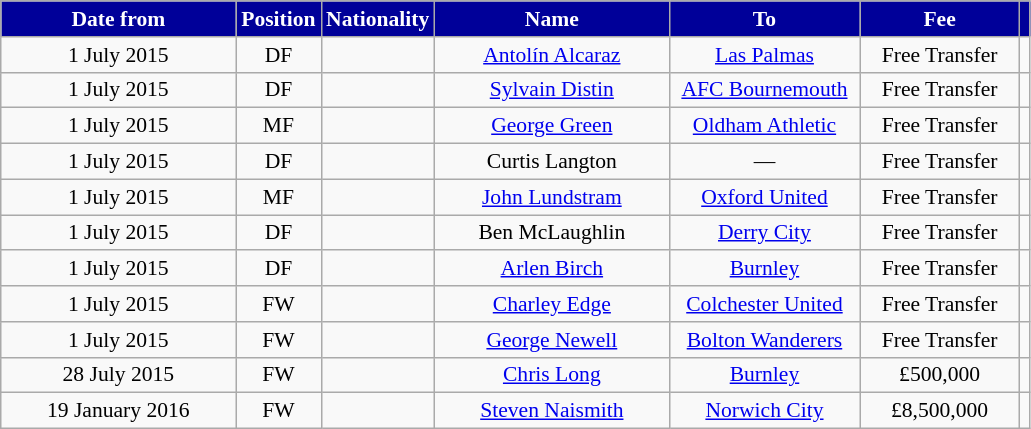<table class="wikitable"  style="text-align:center; font-size:90%; ">
<tr>
<th style="background:#009; color:white; width:150px;">Date from</th>
<th style="background:#009; color:white; width:50px;">Position</th>
<th style="background:#009; color:white; width:50px;">Nationality</th>
<th style="background:#009; color:white; width:150px;">Name</th>
<th style="background:#009; color:white; width:120px;">To</th>
<th style="background:#009; color:white; width:100px;">Fee</th>
<th style="background:#009; color:white"></th>
</tr>
<tr>
<td>1 July 2015</td>
<td>DF</td>
<td></td>
<td><a href='#'>Antolín Alcaraz</a></td>
<td><a href='#'>Las Palmas</a></td>
<td>Free Transfer</td>
<td></td>
</tr>
<tr>
<td>1 July 2015</td>
<td>DF</td>
<td></td>
<td><a href='#'>Sylvain Distin</a></td>
<td><a href='#'>AFC Bournemouth</a></td>
<td>Free Transfer</td>
<td></td>
</tr>
<tr>
<td>1 July 2015</td>
<td>MF</td>
<td></td>
<td><a href='#'>George Green</a></td>
<td><a href='#'>Oldham Athletic</a></td>
<td>Free Transfer</td>
<td></td>
</tr>
<tr>
<td>1 July 2015</td>
<td>DF</td>
<td></td>
<td>Curtis Langton</td>
<td>—</td>
<td>Free Transfer</td>
<td></td>
</tr>
<tr>
<td>1 July 2015</td>
<td>MF</td>
<td></td>
<td><a href='#'>John Lundstram</a></td>
<td><a href='#'>Oxford United</a></td>
<td>Free Transfer</td>
<td></td>
</tr>
<tr>
<td>1 July 2015</td>
<td>DF</td>
<td></td>
<td>Ben McLaughlin</td>
<td><a href='#'>Derry City</a></td>
<td>Free Transfer</td>
<td></td>
</tr>
<tr>
<td>1 July 2015</td>
<td>DF</td>
<td></td>
<td><a href='#'>Arlen Birch</a></td>
<td><a href='#'>Burnley</a></td>
<td>Free Transfer</td>
<td></td>
</tr>
<tr>
<td>1 July 2015</td>
<td>FW</td>
<td></td>
<td><a href='#'>Charley Edge</a></td>
<td><a href='#'>Colchester United</a></td>
<td>Free Transfer</td>
<td></td>
</tr>
<tr>
<td>1 July 2015</td>
<td>FW</td>
<td></td>
<td><a href='#'>George Newell</a></td>
<td><a href='#'>Bolton Wanderers</a></td>
<td>Free Transfer</td>
<td></td>
</tr>
<tr>
<td>28 July 2015</td>
<td>FW</td>
<td></td>
<td><a href='#'>Chris Long</a></td>
<td><a href='#'>Burnley</a></td>
<td>£500,000</td>
<td></td>
</tr>
<tr>
<td>19 January 2016</td>
<td>FW</td>
<td></td>
<td><a href='#'>Steven Naismith</a></td>
<td><a href='#'>Norwich City</a></td>
<td>£8,500,000</td>
<td></td>
</tr>
</table>
